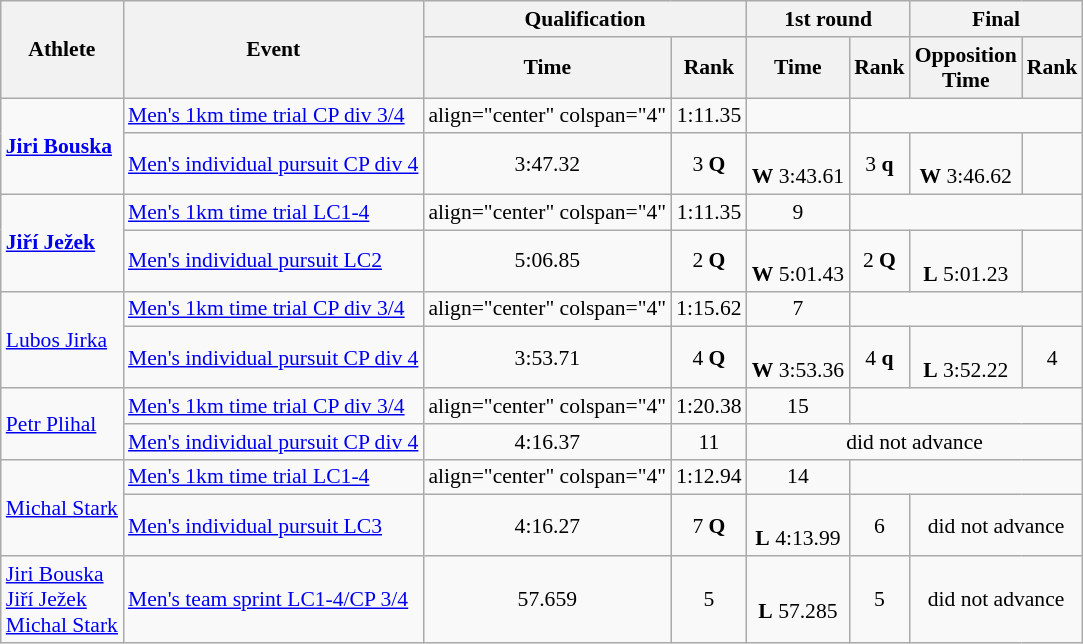<table class=wikitable style="font-size:90%">
<tr>
<th rowspan="2">Athlete</th>
<th rowspan="2">Event</th>
<th colspan="2">Qualification</th>
<th colspan="2">1st round</th>
<th colspan="2">Final</th>
</tr>
<tr>
<th>Time</th>
<th>Rank</th>
<th>Time</th>
<th>Rank</th>
<th>Opposition<br>Time</th>
<th>Rank</th>
</tr>
<tr>
<td rowspan="2"><strong><a href='#'>Jiri Bouska</a></strong></td>
<td><a href='#'>Men's 1km time trial CP div 3/4</a></td>
<td>align="center" colspan="4" </td>
<td align="center">1:11.35</td>
<td align="center"></td>
</tr>
<tr>
<td><a href='#'>Men's individual pursuit CP div 4</a></td>
<td align="center">3:47.32</td>
<td align="center">3 <strong>Q</strong></td>
<td align="center"><br> <strong>W</strong> 3:43.61</td>
<td align="center">3 <strong>q</strong></td>
<td align="center"><br> <strong>W</strong> 3:46.62</td>
<td align="center"></td>
</tr>
<tr>
<td rowspan="2"><strong><a href='#'>Jiří Ježek</a></strong></td>
<td><a href='#'>Men's 1km time trial LC1-4</a></td>
<td>align="center" colspan="4" </td>
<td align="center">1:11.35</td>
<td align="center">9</td>
</tr>
<tr>
<td><a href='#'>Men's individual pursuit LC2</a></td>
<td align="center">5:06.85</td>
<td align="center">2 <strong>Q</strong></td>
<td align="center"><br> <strong>W</strong> 5:01.43</td>
<td align="center">2 <strong>Q</strong></td>
<td align="center"><br> <strong>L</strong> 5:01.23</td>
<td align="center"></td>
</tr>
<tr>
<td rowspan="2"><a href='#'>Lubos Jirka</a></td>
<td><a href='#'>Men's 1km time trial CP div 3/4</a></td>
<td>align="center" colspan="4" </td>
<td align="center">1:15.62</td>
<td align="center">7</td>
</tr>
<tr>
<td><a href='#'>Men's individual pursuit CP div 4</a></td>
<td align="center">3:53.71</td>
<td align="center">4 <strong>Q</strong></td>
<td align="center"><br> <strong>W</strong> 3:53.36</td>
<td align="center">4 <strong>q</strong></td>
<td align="center"><br> <strong>L</strong> 3:52.22</td>
<td align="center">4</td>
</tr>
<tr>
<td rowspan="2"><a href='#'>Petr Plihal</a></td>
<td><a href='#'>Men's 1km time trial CP div 3/4</a></td>
<td>align="center" colspan="4" </td>
<td align="center">1:20.38</td>
<td align="center">15</td>
</tr>
<tr>
<td><a href='#'>Men's individual pursuit CP div 4</a></td>
<td align="center">4:16.37</td>
<td align="center">11</td>
<td align="center" colspan="4">did not advance</td>
</tr>
<tr>
<td rowspan="2"><a href='#'>Michal Stark</a></td>
<td><a href='#'>Men's 1km time trial LC1-4</a></td>
<td>align="center" colspan="4" </td>
<td align="center">1:12.94</td>
<td align="center">14</td>
</tr>
<tr>
<td><a href='#'>Men's individual pursuit LC3</a></td>
<td align="center">4:16.27</td>
<td align="center">7 <strong>Q</strong></td>
<td align="center"><br> <strong>L</strong> 4:13.99</td>
<td align="center">6</td>
<td align="center" colspan="2">did not advance</td>
</tr>
<tr>
<td><a href='#'>Jiri Bouska</a><br> <a href='#'>Jiří Ježek</a><br> <a href='#'>Michal Stark</a></td>
<td><a href='#'>Men's team sprint LC1-4/CP 3/4</a></td>
<td align="center">57.659</td>
<td align="center">5</td>
<td align="center"><br> <strong>L</strong> 57.285</td>
<td align="center">5</td>
<td align="center" colspan="2">did not advance</td>
</tr>
</table>
